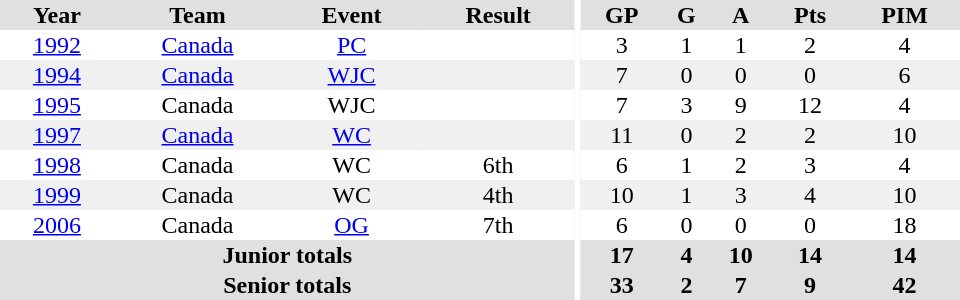<table border="0" cellpadding="" cellspacing="0" ID="Table3" style="text-align:center; width:40em">
<tr ALIGN="center" bgcolor="#e0e0e0">
<th>Year</th>
<th>Team</th>
<th>Event</th>
<th>Result</th>
<th rowspan="99" bgcolor="#ffffff"></th>
<th>GP</th>
<th>G</th>
<th>A</th>
<th>Pts</th>
<th>PIM</th>
</tr>
<tr>
<td><a href='#'>1992</a></td>
<td><a href='#'>Canada</a></td>
<td><a href='#'>PC</a></td>
<td></td>
<td>3</td>
<td>1</td>
<td>1</td>
<td>2</td>
<td>4</td>
</tr>
<tr bgcolor="#f0f0f0">
<td><a href='#'>1994</a></td>
<td><a href='#'>Canada</a></td>
<td><a href='#'>WJC</a></td>
<td></td>
<td>7</td>
<td>0</td>
<td>0</td>
<td>0</td>
<td>6</td>
</tr>
<tr>
<td><a href='#'>1995</a></td>
<td>Canada</td>
<td>WJC</td>
<td></td>
<td>7</td>
<td>3</td>
<td>9</td>
<td>12</td>
<td>4</td>
</tr>
<tr bgcolor="#f0f0f0">
<td><a href='#'>1997</a></td>
<td><a href='#'>Canada</a></td>
<td><a href='#'>WC</a></td>
<td></td>
<td>11</td>
<td>0</td>
<td>2</td>
<td>2</td>
<td>10</td>
</tr>
<tr>
<td><a href='#'>1998</a></td>
<td>Canada</td>
<td>WC</td>
<td>6th</td>
<td>6</td>
<td>1</td>
<td>2</td>
<td>3</td>
<td>4</td>
</tr>
<tr bgcolor="#f0f0f0">
<td><a href='#'>1999</a></td>
<td>Canada</td>
<td>WC</td>
<td>4th</td>
<td>10</td>
<td>1</td>
<td>3</td>
<td>4</td>
<td>10</td>
</tr>
<tr>
<td><a href='#'>2006</a></td>
<td>Canada</td>
<td><a href='#'>OG</a></td>
<td>7th</td>
<td>6</td>
<td>0</td>
<td>0</td>
<td>0</td>
<td>18</td>
</tr>
<tr bgcolor="#e0e0e0">
<th colspan="4">Junior totals</th>
<th>17</th>
<th>4</th>
<th>10</th>
<th>14</th>
<th>14</th>
</tr>
<tr bgcolor="#e0e0e0">
<th colspan="4">Senior totals</th>
<th>33</th>
<th>2</th>
<th>7</th>
<th>9</th>
<th>42</th>
</tr>
</table>
